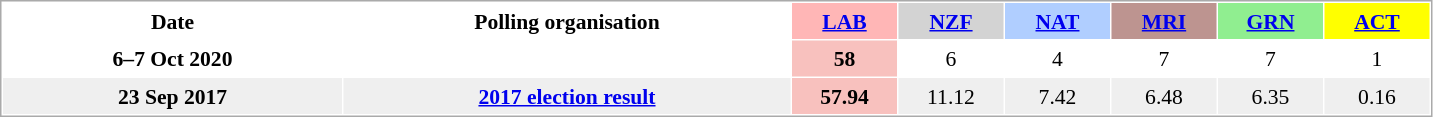<table cellpadding="5" cellspacing="1" style="font-size:90%; line-height:14px; text-align:center; border: 1px solid #aaa">
<tr>
<th style="width:15em;">Date</th>
<th style="width:20em;">Polling organisation</th>
<th style="background-color:#FFB6B6;width:60px"><a href='#'>LAB</a></th>
<th style="background-color:#D3D3D3;width:60px"><a href='#'>NZF</a></th>
<th style="background-color:#B0CEFF;width:60px"><a href='#'>NAT</a></th>
<th style="background-color:#BD9490;width:60px;"><a href='#'>MRI</a></th>
<th style="background-color:#90EE90;width:60px"><a href='#'>GRN</a></th>
<th style="background-color:#FFFF00;width:60px"><a href='#'>ACT</a></th>
</tr>
<tr>
<td><strong>6–7 Oct 2020</strong></td>
<td></td>
<td style="background:#F8C1BE"><strong>58</strong></td>
<td>6</td>
<td>4</td>
<td>7</td>
<td>7</td>
<td>1</td>
</tr>
<tr style="background:#EFEFEF;">
<td><strong>23 Sep 2017</strong></td>
<td><strong><a href='#'>2017 election result</a></strong></td>
<td style="background:#F8C1BE"><strong>57.94</strong></td>
<td>11.12</td>
<td>7.42</td>
<td>6.48</td>
<td>6.35</td>
<td>0.16</td>
</tr>
</table>
